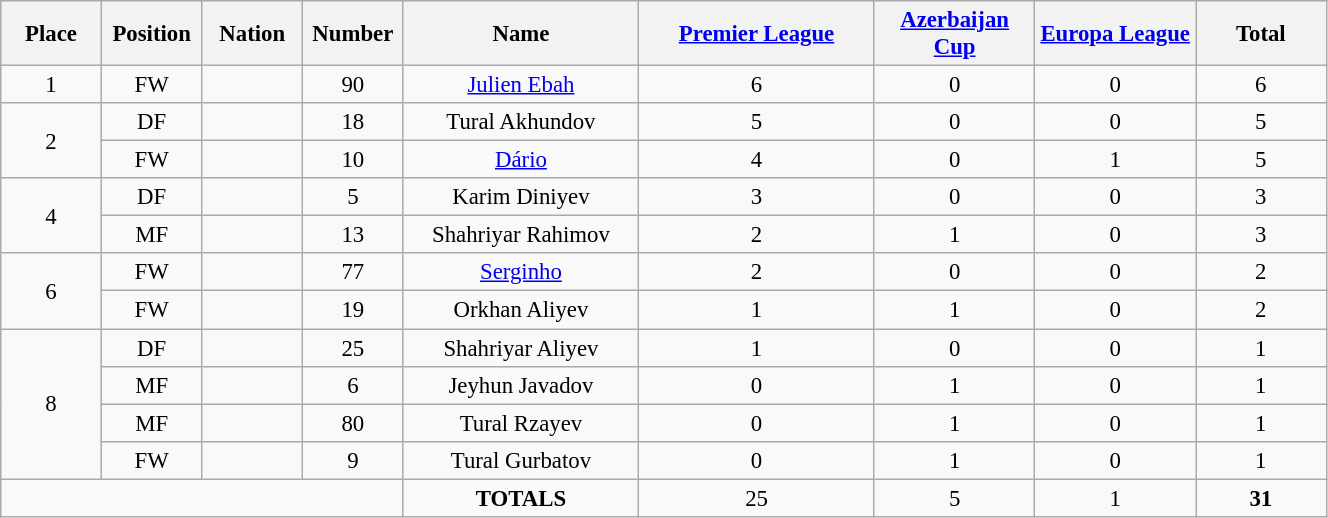<table class="wikitable" style="font-size: 95%; text-align: center;">
<tr>
<th width=60>Place</th>
<th width=60>Position</th>
<th width=60>Nation</th>
<th width=60>Number</th>
<th width=150>Name</th>
<th width=150><a href='#'>Premier League</a></th>
<th width=100><a href='#'>Azerbaijan Cup</a></th>
<th width=100><a href='#'>Europa League</a></th>
<th width=80>Total</th>
</tr>
<tr>
<td>1</td>
<td>FW</td>
<td></td>
<td>90</td>
<td><a href='#'>Julien Ebah</a></td>
<td>6</td>
<td>0</td>
<td>0</td>
<td>6</td>
</tr>
<tr>
<td rowspan="2">2</td>
<td>DF</td>
<td></td>
<td>18</td>
<td>Tural Akhundov</td>
<td>5</td>
<td>0</td>
<td>0</td>
<td>5</td>
</tr>
<tr>
<td>FW</td>
<td></td>
<td>10</td>
<td><a href='#'>Dário</a></td>
<td>4</td>
<td>0</td>
<td>1</td>
<td>5</td>
</tr>
<tr>
<td rowspan="2">4</td>
<td>DF</td>
<td></td>
<td>5</td>
<td>Karim Diniyev</td>
<td>3</td>
<td>0</td>
<td>0</td>
<td>3</td>
</tr>
<tr>
<td>MF</td>
<td></td>
<td>13</td>
<td>Shahriyar Rahimov</td>
<td>2</td>
<td>1</td>
<td>0</td>
<td>3</td>
</tr>
<tr>
<td rowspan="2">6</td>
<td>FW</td>
<td></td>
<td>77</td>
<td><a href='#'>Serginho</a></td>
<td>2</td>
<td>0</td>
<td>0</td>
<td>2</td>
</tr>
<tr>
<td>FW</td>
<td></td>
<td>19</td>
<td>Orkhan Aliyev</td>
<td>1</td>
<td>1</td>
<td>0</td>
<td>2</td>
</tr>
<tr>
<td rowspan="4">8</td>
<td>DF</td>
<td></td>
<td>25</td>
<td>Shahriyar Aliyev</td>
<td>1</td>
<td>0</td>
<td>0</td>
<td>1</td>
</tr>
<tr>
<td>MF</td>
<td></td>
<td>6</td>
<td>Jeyhun Javadov</td>
<td>0</td>
<td>1</td>
<td>0</td>
<td>1</td>
</tr>
<tr>
<td>MF</td>
<td></td>
<td>80</td>
<td>Tural Rzayev</td>
<td>0</td>
<td>1</td>
<td>0</td>
<td>1</td>
</tr>
<tr>
<td>FW</td>
<td></td>
<td>9</td>
<td>Tural Gurbatov</td>
<td>0</td>
<td>1</td>
<td>0</td>
<td>1</td>
</tr>
<tr>
<td colspan="4"></td>
<td><strong>TOTALS</strong></td>
<td>25</td>
<td>5</td>
<td>1</td>
<td><strong>31</strong></td>
</tr>
</table>
